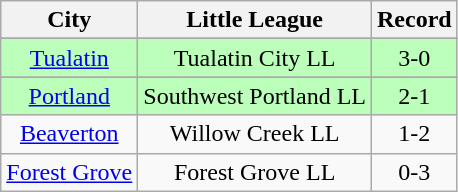<table class="wikitable">
<tr>
<th>City</th>
<th>Little League</th>
<th>Record</th>
</tr>
<tr>
</tr>
<tr bgcolor=#bbffbb>
<td align=center> <a href='#'>Tualatin</a></td>
<td align=center>Tualatin City LL</td>
<td align=center>3-0</td>
</tr>
<tr>
</tr>
<tr bgcolor=#bbffbb>
<td align=center> <a href='#'>Portland</a></td>
<td align=center>Southwest Portland LL</td>
<td align=center>2-1</td>
</tr>
<tr>
<td align=center> <a href='#'>Beaverton</a></td>
<td align=center>Willow Creek LL</td>
<td align=center>1-2</td>
</tr>
<tr>
<td align=center> <a href='#'>Forest Grove</a></td>
<td align=center>Forest Grove LL</td>
<td align=center>0-3</td>
</tr>
</table>
